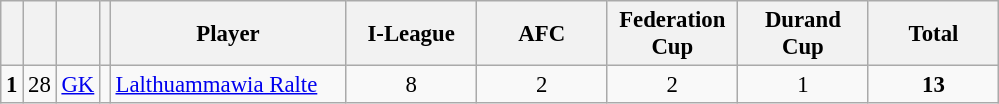<table class="wikitable" style="font-size: 95%; text-align: center;">
<tr>
<th rowspan=1 !width=15><strong></strong></th>
<th rowspan=1 !width=15><strong></strong></th>
<th rowspan=1 !width=15><strong></strong></th>
<th rowspan=1 !width=15><strong></strong></th>
<th width=150>Player</th>
<th width=80>I-League</th>
<th width=80>AFC</th>
<th width=80>Federation Cup</th>
<th width=80>Durand Cup</th>
<th width=80><strong>Total</strong></th>
</tr>
<tr>
<td><strong>1</strong></td>
<td>28</td>
<td><a href='#'>GK</a></td>
<td></td>
<td align=left><a href='#'>Lalthuammawia Ralte</a></td>
<td>8</td>
<td>2</td>
<td>2</td>
<td>1</td>
<td><strong>13</strong></td>
</tr>
</table>
